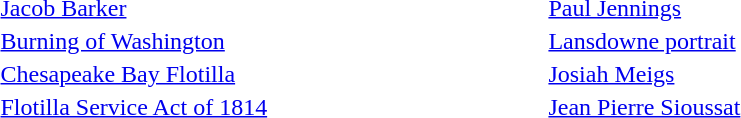<table style="width: 50%; border: none; text-align: left;">
<tr>
<td><a href='#'>Jacob Barker</a></td>
<td><a href='#'>Paul Jennings</a></td>
</tr>
<tr>
<td><a href='#'>Burning of Washington</a></td>
<td><a href='#'>Lansdowne portrait</a></td>
</tr>
<tr>
<td><a href='#'>Chesapeake Bay Flotilla</a></td>
<td><a href='#'>Josiah Meigs</a></td>
</tr>
<tr>
<td><a href='#'>Flotilla Service Act of 1814</a></td>
<td><a href='#'>Jean Pierre Sioussat</a></td>
</tr>
</table>
